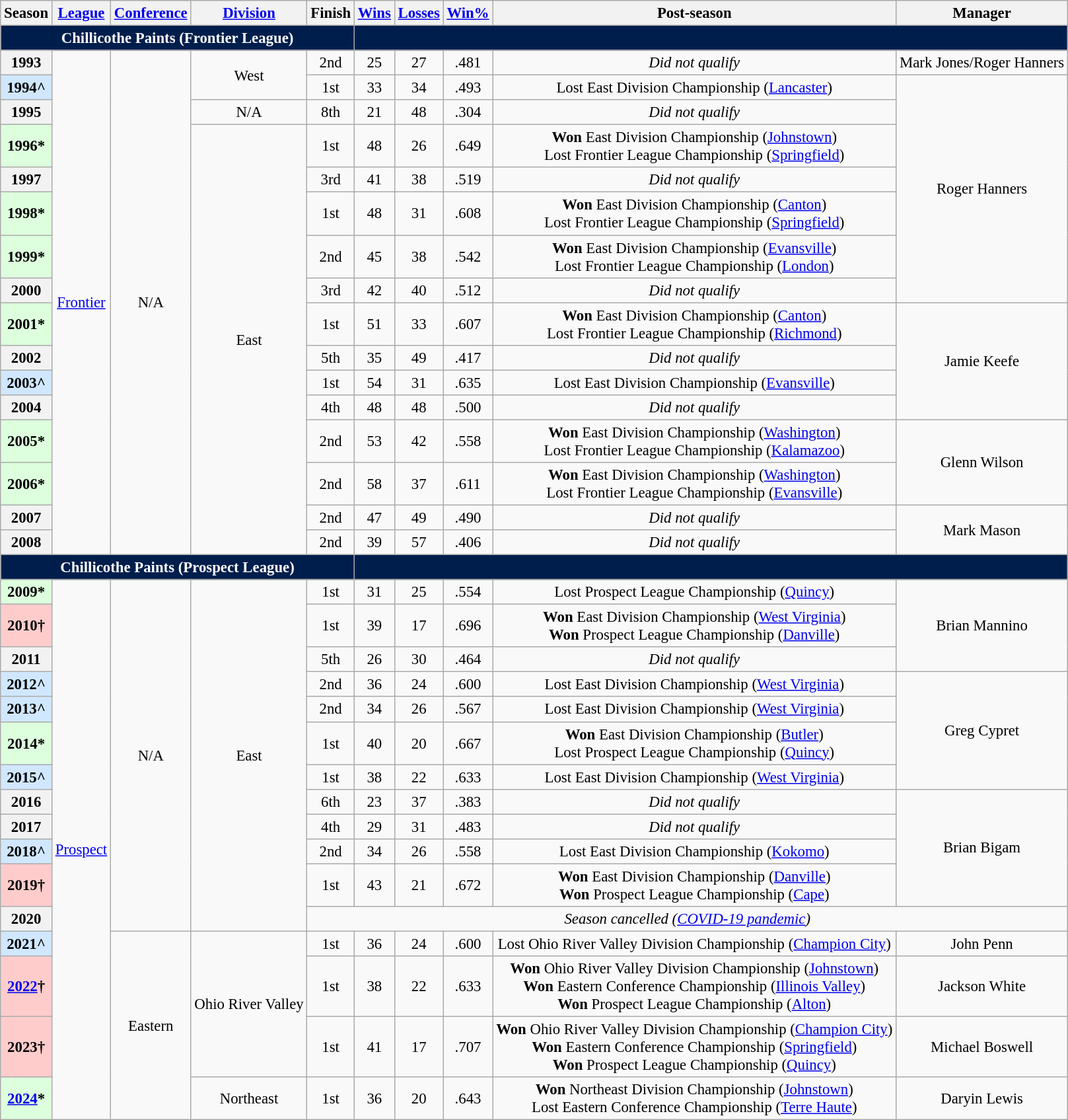<table class="wikitable plainrowheaders" style="text-align:center; font-size:95%">
<tr>
<th scope="col">Season</th>
<th scope="col"><a href='#'>League</a></th>
<th scope="col"><a href='#'>Conference</a></th>
<th scope="col"><a href='#'>Division</a></th>
<th scope="col">Finish</th>
<th scope="col"><a href='#'>Wins</a></th>
<th scope="col"><a href='#'>Losses</a></th>
<th scope="col"><a href='#'>Win%</a></th>
<th scope="col">Post-season</th>
<th>Manager</th>
</tr>
<tr>
<th style="background:#001E4C; color:white;" colspan="5">Chillicothe Paints (Frontier League)</th>
<th style="background:#001E4C; color:white;" colspan="5"></th>
</tr>
<tr>
<th scope="row" style="text-align:center;">1993</th>
<td rowspan="16"><a href='#'>Frontier</a></td>
<td rowspan="16">N/A</td>
<td rowspan="2">West</td>
<td>2nd</td>
<td>25</td>
<td>27</td>
<td>.481</td>
<td><em>Did not qualify</em></td>
<td>Mark Jones/Roger Hanners</td>
</tr>
<tr>
<th scope="row" style="text-align:center; background-color:#D0E7FF">1994^</th>
<td>1st</td>
<td>33</td>
<td>34</td>
<td>.493</td>
<td>Lost East Division Championship (<a href='#'>Lancaster</a>)</td>
<td rowspan="7">Roger Hanners</td>
</tr>
<tr>
<th scope="row" style="text-align:center;">1995</th>
<td>N/A</td>
<td>8th</td>
<td>21</td>
<td>48</td>
<td>.304</td>
<td><em>Did not qualify</em></td>
</tr>
<tr>
<th scope="row" style="text-align:center; background-color:#ddffdd">1996*</th>
<td rowspan="13">East</td>
<td>1st</td>
<td>48</td>
<td>26</td>
<td>.649</td>
<td><strong>Won</strong> East Division Championship (<a href='#'>Johnstown</a>) <br> Lost Frontier League Championship (<a href='#'>Springfield</a>)</td>
</tr>
<tr>
<th scope="row" style="text-align:center;">1997</th>
<td>3rd</td>
<td>41</td>
<td>38</td>
<td>.519</td>
<td><em>Did not qualify</em></td>
</tr>
<tr>
<th scope="row" style="text-align:center; background-color:#ddffdd">1998*</th>
<td>1st</td>
<td>48</td>
<td>31</td>
<td>.608</td>
<td><strong>Won</strong> East Division Championship (<a href='#'>Canton</a>) <br> Lost Frontier League Championship (<a href='#'>Springfield</a>)</td>
</tr>
<tr>
<th scope="row" style="text-align:center; background-color:#ddffdd">1999*</th>
<td>2nd</td>
<td>45</td>
<td>38</td>
<td>.542</td>
<td><strong>Won</strong> East Division Championship (<a href='#'>Evansville</a>) <br> Lost Frontier League Championship (<a href='#'>London</a>)</td>
</tr>
<tr>
<th scope="row" style="text-align:center;">2000</th>
<td>3rd</td>
<td>42</td>
<td>40</td>
<td>.512</td>
<td><em>Did not qualify</em></td>
</tr>
<tr>
<th scope="row" style="text-align:center; background-color:#ddffdd">2001*</th>
<td>1st</td>
<td>51</td>
<td>33</td>
<td>.607</td>
<td><strong>Won</strong> East Division Championship (<a href='#'>Canton</a>) <br> Lost Frontier League Championship (<a href='#'>Richmond</a>)</td>
<td rowspan="4">Jamie Keefe</td>
</tr>
<tr>
<th scope="row" style="text-align:center;">2002</th>
<td>5th</td>
<td>35</td>
<td>49</td>
<td>.417</td>
<td><em>Did not qualify</em></td>
</tr>
<tr>
<th scope="row" style="text-align:center; background-color:#D0E7FF">2003^</th>
<td>1st</td>
<td>54</td>
<td>31</td>
<td>.635</td>
<td>Lost East Division Championship (<a href='#'>Evansville</a>)</td>
</tr>
<tr>
<th scope="row" style="text-align:center;">2004</th>
<td>4th</td>
<td>48</td>
<td>48</td>
<td>.500</td>
<td><em>Did not qualify</em></td>
</tr>
<tr>
<th scope="row" style="text-align:center; background-color:#ddffdd">2005*</th>
<td>2nd</td>
<td>53</td>
<td>42</td>
<td>.558</td>
<td><strong>Won</strong> East Division Championship (<a href='#'>Washington</a>) <br> Lost Frontier League Championship (<a href='#'>Kalamazoo</a>)</td>
<td rowspan="2">Glenn Wilson</td>
</tr>
<tr>
<th scope="row" style="text-align:center; background-color:#ddffdd">2006*</th>
<td>2nd</td>
<td>58</td>
<td>37</td>
<td>.611</td>
<td><strong>Won</strong> East Division Championship (<a href='#'>Washington</a>) <br> Lost Frontier League Championship (<a href='#'>Evansville</a>)</td>
</tr>
<tr>
<th scope="row" style="text-align:center;">2007</th>
<td>2nd</td>
<td>47</td>
<td>49</td>
<td>.490</td>
<td><em>Did not qualify</em></td>
<td rowspan="2">Mark Mason</td>
</tr>
<tr>
<th scope="row" style="text-align:center;">2008</th>
<td>2nd</td>
<td>39</td>
<td>57</td>
<td>.406</td>
<td><em>Did not qualify</em></td>
</tr>
<tr>
<th style="background:#001E4C; color:white;" colspan="5">Chillicothe Paints (Prospect League)</th>
<th style="background:#001E4C; color:white;" colspan="5"></th>
</tr>
<tr>
<th scope="row" style="text-align:center; background-color:#ddffdd">2009*</th>
<td rowspan="16"><a href='#'>Prospect</a></td>
<td rowspan="12">N/A</td>
<td rowspan="12">East</td>
<td>1st</td>
<td>31</td>
<td>25</td>
<td>.554</td>
<td>Lost Prospect League Championship (<a href='#'>Quincy</a>)</td>
<td rowspan="3">Brian Mannino</td>
</tr>
<tr>
<th scope="row" style="text-align:center; background-color:#FFCCCC">2010†</th>
<td>1st</td>
<td>39</td>
<td>17</td>
<td>.696</td>
<td><strong>Won</strong> East Division Championship (<a href='#'>West Virginia</a>)<br><strong>Won</strong> Prospect League Championship (<a href='#'>Danville</a>)</td>
</tr>
<tr>
<th scope="row" style="text-align:center;">2011</th>
<td>5th</td>
<td>26</td>
<td>30</td>
<td>.464</td>
<td><em>Did not qualify</em></td>
</tr>
<tr>
<th scope="row" style="text-align:center; background-color:#D0E7FF">2012^</th>
<td>2nd</td>
<td>36</td>
<td>24</td>
<td>.600</td>
<td>Lost East Division Championship (<a href='#'>West Virginia</a>)</td>
<td rowspan="4">Greg Cypret</td>
</tr>
<tr>
<th scope="row" style="text-align:center; background-color:#D0E7FF">2013^</th>
<td>2nd</td>
<td>34</td>
<td>26</td>
<td>.567</td>
<td>Lost East Division Championship (<a href='#'>West Virginia</a>)</td>
</tr>
<tr>
<th scope="row" style="text-align:center; background-color:#ddffdd">2014*</th>
<td>1st</td>
<td>40</td>
<td>20</td>
<td>.667</td>
<td><strong>Won</strong> East Division Championship (<a href='#'>Butler</a>)<br> Lost Prospect League Championship (<a href='#'>Quincy</a>)</td>
</tr>
<tr>
<th scope="row" style="text-align:center; background-color:#D0E7FF">2015^</th>
<td>1st</td>
<td>38</td>
<td>22</td>
<td>.633</td>
<td>Lost East Division Championship (<a href='#'>West Virginia</a>)</td>
</tr>
<tr>
<th scope="row" style="text-align:center;">2016</th>
<td>6th</td>
<td>23</td>
<td>37</td>
<td>.383</td>
<td><em>Did not qualify</em></td>
<td rowspan="4">Brian Bigam</td>
</tr>
<tr>
<th scope="row" style="text-align:center;">2017</th>
<td>4th</td>
<td>29</td>
<td>31</td>
<td>.483</td>
<td><em>Did not qualify</em></td>
</tr>
<tr>
<th scope="row" style="text-align:center; background-color:#D0E7FF">2018^</th>
<td>2nd</td>
<td>34</td>
<td>26</td>
<td>.558</td>
<td>Lost East Division Championship (<a href='#'>Kokomo</a>)</td>
</tr>
<tr>
<th scope="row" style="text-align:center; background-color:#FFCCCC">2019†</th>
<td>1st</td>
<td>43</td>
<td>21</td>
<td>.672</td>
<td><strong>Won</strong> East Division Championship (<a href='#'>Danville</a>)<br><strong>Won</strong> Prospect League Championship (<a href='#'>Cape</a>)</td>
</tr>
<tr>
<th scope="row" style="text-align:center;">2020</th>
<td colspan="9"><em>Season cancelled (<a href='#'>COVID-19 pandemic</a>)</em></td>
</tr>
<tr>
<th scope="row" style="text-align:center; background-color:#D0E7FF">2021^</th>
<td rowspan="4">Eastern</td>
<td rowspan="3">Ohio River Valley</td>
<td>1st</td>
<td>36</td>
<td>24</td>
<td>.600</td>
<td>Lost Ohio River Valley Division Championship (<a href='#'>Champion City</a>)</td>
<td>John Penn</td>
</tr>
<tr>
<th scope="row" style="text-align:center; background-color:#FFCCCC"><a href='#'>2022</a>†</th>
<td>1st</td>
<td>38</td>
<td>22</td>
<td>.633</td>
<td><strong>Won</strong> Ohio River Valley Division Championship (<a href='#'>Johnstown</a>)<br> <strong>Won</strong> Eastern Conference Championship (<a href='#'>Illinois Valley</a>)<br> <strong>Won</strong> Prospect League Championship (<a href='#'>Alton</a>)</td>
<td>Jackson White</td>
</tr>
<tr>
<th scope="row" style="text-align:center; background-color:#FFCCCC">2023†</th>
<td>1st</td>
<td>41</td>
<td>17</td>
<td>.707</td>
<td><strong>Won</strong> Ohio River Valley Division Championship (<a href='#'>Champion City</a>)<br> <strong>Won</strong> Eastern Conference Championship (<a href='#'>Springfield</a>)<br> <strong>Won</strong> Prospect League Championship (<a href='#'>Quincy</a>)</td>
<td rowspan="1">Michael Boswell</td>
</tr>
<tr>
<th scope="row" style="text-align:center; background-color:#ddffdd"><a href='#'>2024</a>*</th>
<td rowspan="1">Northeast</td>
<td>1st</td>
<td>36</td>
<td>20</td>
<td>.643</td>
<td><strong>Won</strong> Northeast Division Championship (<a href='#'>Johnstown</a>)<br> Lost Eastern Conference Championship (<a href='#'>Terre Haute</a>)</td>
<td>Daryin Lewis</td>
</tr>
</table>
